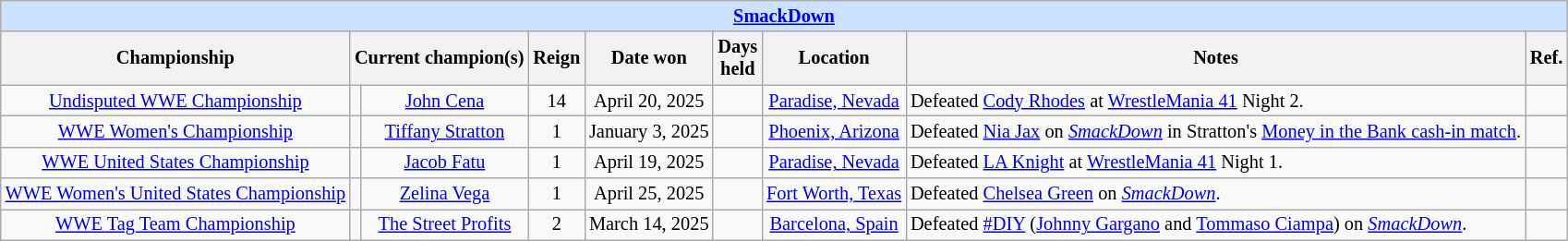<table class="wikitable" style="font-size: 85%;">
<tr>
<th colspan="9" style="background:#CAE1FF;"><a href='#'>SmackDown</a></th>
</tr>
<tr>
<th>Championship</th>
<th colspan=2>Current champion(s)</th>
<th>Reign</th>
<th>Date won</th>
<th>Days<br>held</th>
<th>Location</th>
<th>Notes</th>
<th>Ref.</th>
</tr>
<tr>
<td align="center"><a href='#'>Undisputed WWE Championship</a></td>
<td align="center"></td>
<td align="center"><a href='#'>John Cena</a></td>
<td align="center">14 </td>
<td align="center">April 20, 2025</td>
<td align="center"></td>
<td align="center"><a href='#'>Paradise, Nevada</a></td>
<td align="left">Defeated <a href='#'>Cody Rhodes</a> at <a href='#'>WrestleMania 41</a> Night 2.</td>
<td></td>
</tr>
<tr>
<td align="center"><a href='#'>WWE Women's Championship</a></td>
<td align="center"></td>
<td align="center"><a href='#'>Tiffany Stratton</a></td>
<td align="center">1</td>
<td align="center">January 3, 2025</td>
<td align="center"></td>
<td align="center"><a href='#'>Phoenix, Arizona</a></td>
<td align=left>Defeated <a href='#'>Nia Jax</a> on <em><a href='#'>SmackDown</a></em> in Stratton's <a href='#'>Money in the Bank cash-in match</a>.</td>
<td></td>
</tr>
<tr>
<td align="center"><a href='#'>WWE United States Championship</a></td>
<td align="center"></td>
<td align="center"><a href='#'>Jacob Fatu</a></td>
<td align="center">1</td>
<td align="center">April 19, 2025</td>
<td align="center"></td>
<td align="center"><a href='#'>Paradise, Nevada</a></td>
<td align=left>Defeated <a href='#'>LA Knight</a> at <a href='#'>WrestleMania 41</a> Night 1.</td>
<td></td>
</tr>
<tr>
<td align="center"><a href='#'>WWE Women's United States Championship</a></td>
<td align="center"></td>
<td align="center"><a href='#'>Zelina Vega</a></td>
<td align="center">1</td>
<td align="center">April 25, 2025</td>
<td align="center"></td>
<td align="center"><a href='#'>Fort Worth, Texas</a></td>
<td align=left>Defeated <a href='#'>Chelsea Green</a> on <em><a href='#'>SmackDown</a></em>.</td>
<td></td>
</tr>
<tr>
<td align="center"><a href='#'>WWE Tag Team Championship</a></td>
<td align="center"><br></td>
<td align="center"><a href='#'>The Street Profits</a><br></td>
<td align="center">2</td>
<td align="center">March 14, 2025</td>
<td align="center"></td>
<td align="center"><a href='#'>Barcelona, Spain</a></td>
<td align=left>Defeated <a href='#'>#DIY</a> (<a href='#'>Johnny Gargano</a> and <a href='#'>Tommaso Ciampa</a>) on <em><a href='#'>SmackDown</a></em>.</td>
<td></td>
</tr>
</table>
